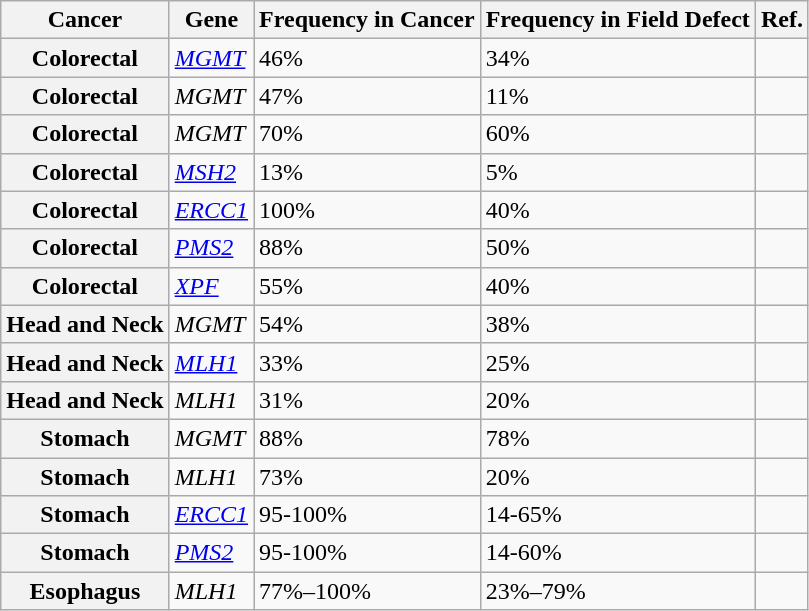<table class="wikitable sortable">
<tr>
<th>Cancer</th>
<th>Gene</th>
<th>Frequency in Cancer</th>
<th>Frequency in Field Defect</th>
<th>Ref.</th>
</tr>
<tr>
<th>Colorectal</th>
<td><em><a href='#'>MGMT</a></em></td>
<td>46%</td>
<td>34%</td>
<td></td>
</tr>
<tr>
<th>Colorectal</th>
<td><em>MGMT</em></td>
<td>47%</td>
<td>11%</td>
<td></td>
</tr>
<tr>
<th>Colorectal</th>
<td><em>MGMT</em></td>
<td>70%</td>
<td>60%</td>
<td></td>
</tr>
<tr>
<th>Colorectal</th>
<td><em><a href='#'>MSH2</a></em></td>
<td>13%</td>
<td>5%</td>
<td></td>
</tr>
<tr>
<th>Colorectal</th>
<td><em><a href='#'>ERCC1</a></em></td>
<td>100%</td>
<td>40%</td>
<td></td>
</tr>
<tr>
<th>Colorectal</th>
<td><em><a href='#'>PMS2</a></em></td>
<td>88%</td>
<td>50%</td>
<td></td>
</tr>
<tr>
<th>Colorectal</th>
<td><em><a href='#'>XPF</a></em></td>
<td>55%</td>
<td>40%</td>
<td></td>
</tr>
<tr>
<th>Head and Neck</th>
<td><em>MGMT</em></td>
<td>54%</td>
<td>38%</td>
<td></td>
</tr>
<tr>
<th>Head and Neck</th>
<td><em><a href='#'>MLH1</a></em></td>
<td>33%</td>
<td>25%</td>
<td></td>
</tr>
<tr>
<th>Head and Neck</th>
<td><em>MLH1</em></td>
<td>31%</td>
<td>20%</td>
<td></td>
</tr>
<tr>
<th>Stomach</th>
<td><em>MGMT</em></td>
<td>88%</td>
<td>78%</td>
<td></td>
</tr>
<tr>
<th>Stomach</th>
<td><em>MLH1</em></td>
<td>73%</td>
<td>20%</td>
<td></td>
</tr>
<tr>
<th>Stomach</th>
<td><em><a href='#'>ERCC1</a></em></td>
<td>95-100%</td>
<td>14-65%</td>
<td></td>
</tr>
<tr>
<th>Stomach</th>
<td><em><a href='#'>PMS2</a></em></td>
<td>95-100%</td>
<td>14-60%</td>
<td></td>
</tr>
<tr>
<th>Esophagus</th>
<td><em>MLH1</em></td>
<td>77%–100%</td>
<td>23%–79%</td>
<td></td>
</tr>
</table>
